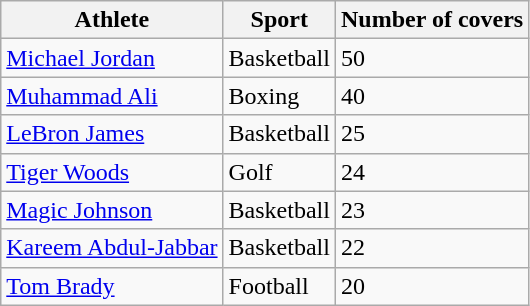<table class="wikitable">
<tr>
<th>Athlete</th>
<th>Sport</th>
<th>Number of covers</th>
</tr>
<tr>
<td><a href='#'>Michael Jordan</a></td>
<td>Basketball</td>
<td>50</td>
</tr>
<tr>
<td><a href='#'>Muhammad Ali</a></td>
<td>Boxing</td>
<td>40</td>
</tr>
<tr>
<td><a href='#'>LeBron James</a></td>
<td>Basketball</td>
<td>25</td>
</tr>
<tr>
<td><a href='#'>Tiger Woods</a></td>
<td>Golf</td>
<td>24</td>
</tr>
<tr>
<td><a href='#'>Magic Johnson</a></td>
<td>Basketball</td>
<td>23</td>
</tr>
<tr>
<td><a href='#'>Kareem Abdul-Jabbar</a></td>
<td>Basketball</td>
<td>22</td>
</tr>
<tr>
<td><a href='#'>Tom Brady</a></td>
<td>Football</td>
<td>20</td>
</tr>
</table>
